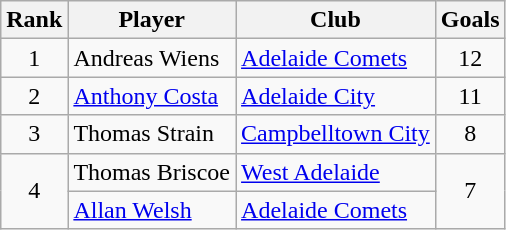<table class="wikitable" style="text-align:center">
<tr>
<th>Rank</th>
<th>Player</th>
<th>Club</th>
<th>Goals</th>
</tr>
<tr>
<td rowspan=1>1</td>
<td align=left>Andreas Wiens</td>
<td align=left><a href='#'>Adelaide Comets</a></td>
<td rowspan=1>12</td>
</tr>
<tr>
<td rowspan=1>2</td>
<td align=left><a href='#'>Anthony Costa</a></td>
<td align=left><a href='#'>Adelaide City</a></td>
<td rowspan=1>11</td>
</tr>
<tr>
<td rowspan=1>3</td>
<td align=left>Thomas Strain</td>
<td align=left><a href='#'>Campbelltown City</a></td>
<td rowspan=1>8</td>
</tr>
<tr>
<td rowspan=2>4</td>
<td align=left>Thomas Briscoe</td>
<td align=left><a href='#'>West Adelaide</a></td>
<td rowspan=2>7</td>
</tr>
<tr>
<td align=left><a href='#'>Allan Welsh</a></td>
<td align=left><a href='#'>Adelaide Comets</a></td>
</tr>
</table>
